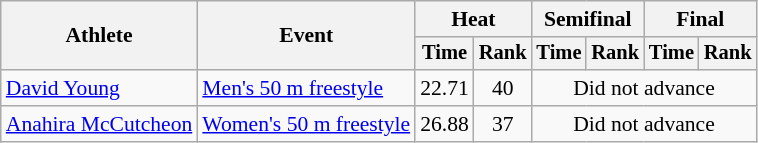<table class=wikitable style="font-size:90%">
<tr>
<th rowspan="2">Athlete</th>
<th rowspan="2">Event</th>
<th colspan="2">Heat</th>
<th colspan="2">Semifinal</th>
<th colspan="2">Final</th>
</tr>
<tr style="font-size:95%">
<th>Time</th>
<th>Rank</th>
<th>Time</th>
<th>Rank</th>
<th>Time</th>
<th>Rank</th>
</tr>
<tr align=center>
<td align=left><a href='#'>David Young</a></td>
<td align=left><a href='#'>Men's 50 m freestyle</a></td>
<td>22.71</td>
<td>40</td>
<td colspan=4>Did not advance</td>
</tr>
<tr align=center>
<td align=left><a href='#'>Anahira McCutcheon</a></td>
<td align=left><a href='#'>Women's 50 m freestyle</a></td>
<td>26.88</td>
<td>37</td>
<td colspan=4>Did not advance</td>
</tr>
</table>
